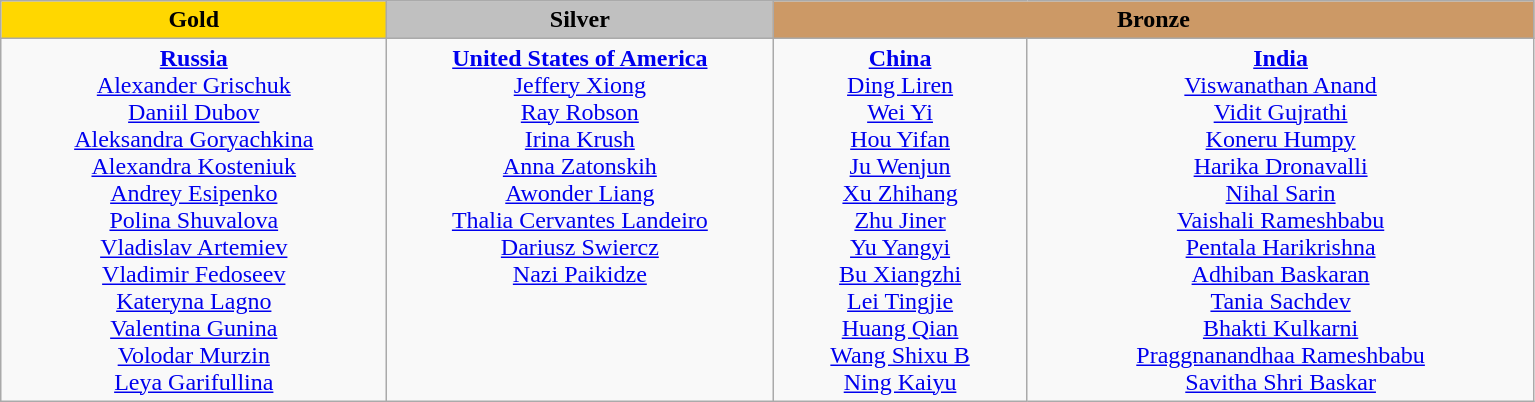<table class="wikitable" style="text-align:center;">
<tr>
<td bgcolor=gold width=250><strong>Gold</strong></td>
<td bgcolor=silver width=250><strong>Silver</strong></td>
<td colspan=2 bgcolor=#cc9966 width=500><strong>Bronze</strong></td>
</tr>
<tr valign="top">
<td><strong> <a href='#'>Russia</a></strong><br><a href='#'>Alexander Grischuk</a><br><a href='#'>Daniil Dubov</a><br><a href='#'>Aleksandra Goryachkina</a><br><a href='#'>Alexandra Kosteniuk</a><br><a href='#'>Andrey Esipenko</a><br><a href='#'>Polina Shuvalova</a><br><a href='#'>Vladislav Artemiev</a><br><a href='#'>Vladimir Fedoseev</a><br><a href='#'>Kateryna Lagno</a><br><a href='#'>Valentina Gunina</a><br><a href='#'>Volodar Murzin</a><br><a href='#'>Leya Garifullina</a></td>
<td><strong> <a href='#'>United States of America</a></strong><br><a href='#'>Jeffery Xiong</a><br><a href='#'>Ray Robson</a><br><a href='#'>Irina Krush</a><br><a href='#'>Anna Zatonskih</a><br><a href='#'>Awonder Liang</a><br><a href='#'>Thalia Cervantes Landeiro</a><br><a href='#'>Dariusz Swiercz</a><br><a href='#'>Nazi Paikidze</a></td>
<td><strong> <a href='#'>China</a></strong><br><a href='#'>Ding Liren</a><br><a href='#'>Wei Yi</a><br><a href='#'>Hou Yifan</a><br><a href='#'>Ju Wenjun</a><br><a href='#'>Xu Zhihang</a><br><a href='#'>Zhu Jiner</a><br><a href='#'>Yu Yangyi</a><br><a href='#'>Bu Xiangzhi</a><br><a href='#'>Lei Tingjie</a><br><a href='#'>Huang Qian</a><br><a href='#'>Wang Shixu B</a><br><a href='#'>Ning Kaiyu</a></td>
<td><strong> <a href='#'>India</a></strong><br><a href='#'>Viswanathan Anand</a><br><a href='#'>Vidit Gujrathi</a><br><a href='#'>Koneru Humpy</a><br><a href='#'>Harika Dronavalli</a><br><a href='#'>Nihal Sarin</a><br><a href='#'>Vaishali Rameshbabu</a><br><a href='#'>Pentala Harikrishna</a><br><a href='#'>Adhiban Baskaran</a><br><a href='#'>Tania Sachdev</a><br><a href='#'>Bhakti Kulkarni</a><br><a href='#'>Praggnanandhaa Rameshbabu</a><br><a href='#'>Savitha Shri Baskar</a></td>
</tr>
</table>
